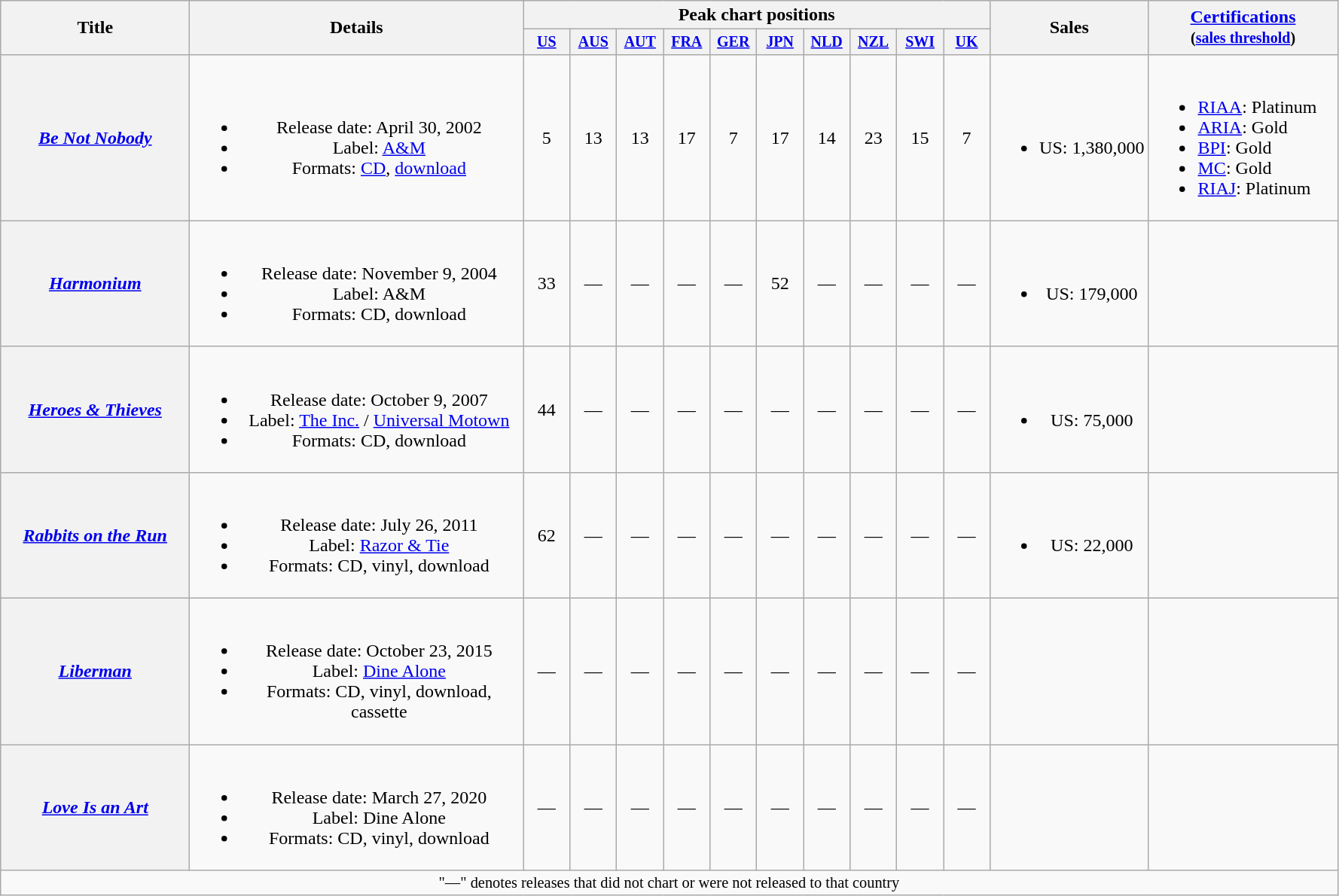<table class="wikitable plainrowheaders" style="text-align:center;">
<tr>
<th rowspan="2" style="width:10em;">Title</th>
<th rowspan="2" style="width:18em;">Details</th>
<th colspan="10">Peak chart positions</th>
<th rowspan="2">Sales</th>
<th rowspan="2" style="width:10em;"><a href='#'>Certifications</a><br><small>(<a href='#'>sales threshold</a>)</small></th>
</tr>
<tr style="font-size:smaller;">
<th style="width:35px;"><a href='#'>US</a><br></th>
<th style="width:35px;"><a href='#'>AUS</a><br></th>
<th style="width:35px;"><a href='#'>AUT</a><br></th>
<th style="width:35px;"><a href='#'>FRA</a><br></th>
<th style="width:35px;"><a href='#'>GER</a><br></th>
<th style="width:35px;"><a href='#'>JPN</a><br></th>
<th style="width:35px;"><a href='#'>NLD</a><br></th>
<th style="width:35px;"><a href='#'>NZL</a><br></th>
<th style="width:35px;"><a href='#'>SWI</a><br></th>
<th style="width:35px;"><a href='#'>UK</a><br></th>
</tr>
<tr>
<th scope="row"><em><a href='#'>Be Not Nobody</a></em></th>
<td><br><ul><li>Release date: April 30, 2002</li><li>Label: <a href='#'>A&M</a></li><li>Formats: <a href='#'>CD</a>, <a href='#'>download</a></li></ul></td>
<td>5</td>
<td>13</td>
<td>13</td>
<td>17</td>
<td>7</td>
<td>17</td>
<td>14</td>
<td>23</td>
<td>15</td>
<td>7</td>
<td style="text-align:left;"><br><ul><li>US: 1,380,000</li></ul></td>
<td style="text-align:left;"><br><ul><li><a href='#'>RIAA</a>: Platinum</li><li><a href='#'>ARIA</a>: Gold</li><li><a href='#'>BPI</a>: Gold</li><li><a href='#'>MC</a>: Gold</li><li><a href='#'>RIAJ</a>: Platinum</li></ul></td>
</tr>
<tr>
<th scope="row"><em><a href='#'>Harmonium</a></em></th>
<td><br><ul><li>Release date: November 9, 2004</li><li>Label: A&M</li><li>Formats: CD, download</li></ul></td>
<td>33</td>
<td>—</td>
<td>—</td>
<td>—</td>
<td>—</td>
<td>52</td>
<td>—</td>
<td>—</td>
<td>—</td>
<td>—</td>
<td><br><ul><li>US: 179,000</li></ul></td>
<td></td>
</tr>
<tr>
<th scope="row"><em><a href='#'>Heroes & Thieves</a></em></th>
<td><br><ul><li>Release date: October 9, 2007</li><li>Label: <a href='#'>The Inc.</a> / <a href='#'>Universal Motown</a></li><li>Formats: CD, download</li></ul></td>
<td>44</td>
<td>—</td>
<td>—</td>
<td>—</td>
<td>—</td>
<td>—</td>
<td>—</td>
<td>—</td>
<td>—</td>
<td>—</td>
<td><br><ul><li>US: 75,000</li></ul></td>
<td></td>
</tr>
<tr>
<th scope="row"><em><a href='#'>Rabbits on the Run</a></em></th>
<td><br><ul><li>Release date: July 26, 2011</li><li>Label: <a href='#'>Razor & Tie</a></li><li>Formats: CD, vinyl, download</li></ul></td>
<td>62</td>
<td>—</td>
<td>—</td>
<td>—</td>
<td>—</td>
<td>—</td>
<td>—</td>
<td>—</td>
<td>—</td>
<td>—</td>
<td><br><ul><li>US: 22,000</li></ul></td>
<td></td>
</tr>
<tr>
<th scope="row"><em><a href='#'>Liberman</a></em></th>
<td><br><ul><li>Release date: October 23, 2015</li><li>Label: <a href='#'>Dine Alone</a></li><li>Formats: CD, vinyl, download, cassette</li></ul></td>
<td>—</td>
<td>—</td>
<td>—</td>
<td>—</td>
<td>—</td>
<td>—</td>
<td>—</td>
<td>—</td>
<td>—</td>
<td>—</td>
<td></td>
<td></td>
</tr>
<tr>
<th scope="row"><em><a href='#'>Love Is an Art</a></em></th>
<td><br><ul><li>Release date: March 27, 2020</li><li>Label: Dine Alone</li><li>Formats: CD, vinyl, download</li></ul></td>
<td>—</td>
<td>—</td>
<td>—</td>
<td>—</td>
<td>—</td>
<td>—</td>
<td>—</td>
<td>—</td>
<td>—</td>
<td>—</td>
<td></td>
<td></td>
</tr>
<tr>
<td colspan="15" style="font-size:85%">"—" denotes releases that did not chart or were not released to that country</td>
</tr>
</table>
